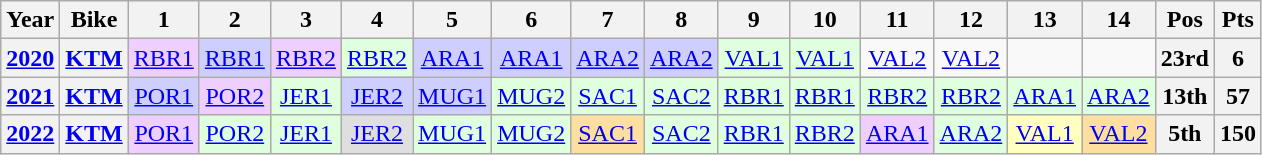<table class="wikitable" style="text-align:center;">
<tr>
<th>Year</th>
<th>Bike</th>
<th>1</th>
<th>2</th>
<th>3</th>
<th>4</th>
<th>5</th>
<th>6</th>
<th>7</th>
<th>8</th>
<th>9</th>
<th>10</th>
<th>11</th>
<th>12</th>
<th>13</th>
<th>14</th>
<th>Pos</th>
<th>Pts</th>
</tr>
<tr>
<th><a href='#'>2020</a></th>
<th><a href='#'>KTM</a></th>
<td style="background:#efcfff;"><a href='#'>RBR1</a><br></td>
<td style="background:#cfcfff;"><a href='#'>RBR1</a><br></td>
<td style="background:#efcfff;"><a href='#'>RBR2</a><br></td>
<td style="background:#dfffdf;"><a href='#'>RBR2</a><br></td>
<td style="background:#cfcfff;"><a href='#'>ARA1</a><br></td>
<td style="background:#cfcfff;"><a href='#'>ARA1</a><br></td>
<td style="background:#cfcfff;"><a href='#'>ARA2</a><br></td>
<td style="background:#cfcfff;"><a href='#'>ARA2</a><br></td>
<td style="background:#dfffdf;"><a href='#'>VAL1</a><br></td>
<td style="background:#dfffdf;"><a href='#'>VAL1</a><br></td>
<td><a href='#'>VAL2</a></td>
<td><a href='#'>VAL2</a></td>
<td></td>
<td></td>
<th>23rd</th>
<th>6</th>
</tr>
<tr>
<th><a href='#'>2021</a></th>
<th><a href='#'>KTM</a></th>
<td style="background:#cfcfff;"><a href='#'>POR1</a><br></td>
<td style="background:#efcfff;"><a href='#'>POR2</a><br></td>
<td style="background:#dfffdf;"><a href='#'>JER1</a><br></td>
<td style="background:#cfcfff;"><a href='#'>JER2</a><br></td>
<td style="background:#cfcfff;"><a href='#'>MUG1</a><br></td>
<td style="background:#dfffdf;"><a href='#'>MUG2</a><br></td>
<td style="background:#dfffdf;"><a href='#'>SAC1</a><br></td>
<td style="background:#dfffdf;"><a href='#'>SAC2</a><br></td>
<td style="background:#dfffdf;"><a href='#'>RBR1</a><br></td>
<td style="background:#dfffdf;"><a href='#'>RBR1</a><br></td>
<td style="background:#dfffdf;"><a href='#'>RBR2</a><br></td>
<td style="background:#dfffdf;"><a href='#'>RBR2</a><br></td>
<td style="background:#dfffdf;"><a href='#'>ARA1</a><br></td>
<td style="background:#dfffdf;"><a href='#'>ARA2</a><br></td>
<th>13th</th>
<th>57</th>
</tr>
<tr>
<th><a href='#'>2022</a></th>
<th><a href='#'>KTM</a></th>
<td style="background:#efcfff;"><a href='#'>POR1</a><br></td>
<td style="background:#dfffdf;"><a href='#'>POR2</a><br></td>
<td style="background:#dfffdf;"><a href='#'>JER1</a><br></td>
<td style="background:#dfdfdf;"><a href='#'>JER2</a><br></td>
<td style="background:#dfffdf;"><a href='#'>MUG1</a><br></td>
<td style="background:#dfffdf;"><a href='#'>MUG2</a><br></td>
<td style="background:#ffdf9f;"><a href='#'>SAC1</a><br></td>
<td style="background:#dfffdf;"><a href='#'>SAC2</a><br></td>
<td style="background:#dfffdf;"><a href='#'>RBR1</a><br></td>
<td style="background:#dfffdf;"><a href='#'>RBR2</a><br></td>
<td style="background:#efcfff;"><a href='#'>ARA1</a><br></td>
<td style="background:#dfffdf;"><a href='#'>ARA2</a><br></td>
<td style="background:#ffffbf;"><a href='#'>VAL1</a><br></td>
<td style="background:#ffdf9f;"><a href='#'>VAL2</a><br></td>
<th>5th</th>
<th>150</th>
</tr>
</table>
